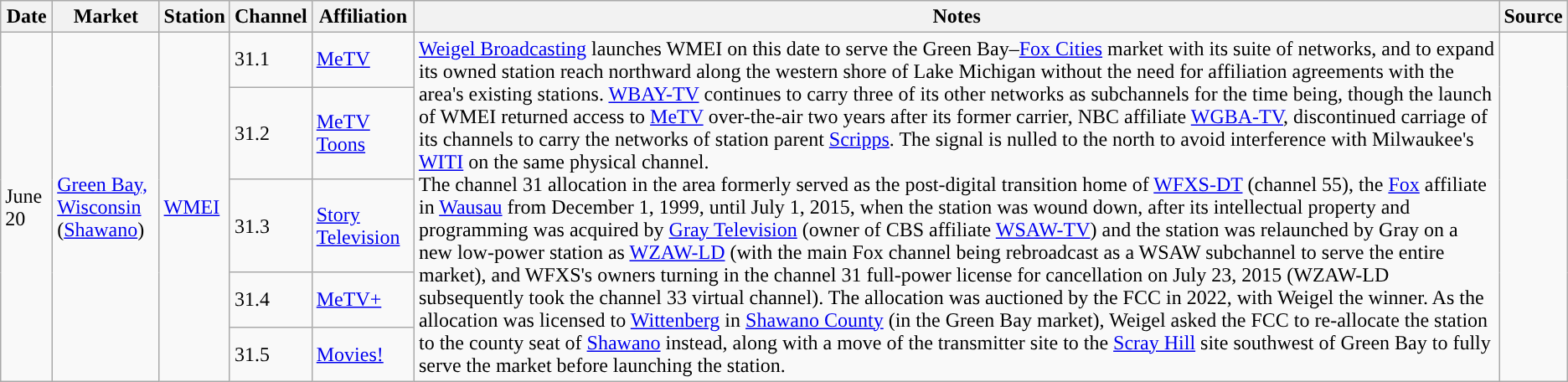<table class="wikitable">
<tr>
<th>Date</th>
<th>Market</th>
<th>Station</th>
<th>Channel</th>
<th>Affiliation</th>
<th>Notes</th>
<th>Source</th>
</tr>
<tr>
<td rowspan="5">June 20</td>
<td rowspan="5'"><a href='#'>Green Bay, Wisconsin</a><br>(<a href='#'>Shawano</a>)</td>
<td rowspan="5"><a href='#'>WMEI</a></td>
<td>31.1</td>
<td><a href='#'>MeTV</a></td>
<td rowspan="5"><a href='#'>Weigel Broadcasting</a> launches WMEI on this date to serve the Green Bay–<a href='#'>Fox Cities</a> market with its suite of networks, and to expand its owned station reach northward along the western shore of Lake Michigan without the need for affiliation agreements with the area's existing stations. <a href='#'>WBAY-TV</a> continues to carry three of its other networks as subchannels for the time being, though the launch of WMEI returned access to <a href='#'>MeTV</a> over-the-air two years after its former carrier, NBC affiliate <a href='#'>WGBA-TV</a>, discontinued carriage of its channels to carry the networks of station parent <a href='#'>Scripps</a>. The signal is nulled to the north to avoid interference with Milwaukee's <a href='#'>WITI</a> on the same physical channel.<br>The channel 31 allocation in the area formerly served as the post-digital transition home of <a href='#'>WFXS-DT</a> (channel 55), the <a href='#'>Fox</a> affiliate in <a href='#'>Wausau</a> from December 1, 1999, until July 1, 2015, when the station was wound down, after its intellectual property and programming was acquired by <a href='#'>Gray Television</a> (owner of CBS affiliate <a href='#'>WSAW-TV</a>) and the station was relaunched by Gray on a new low-power station as <a href='#'>WZAW-LD</a> (with the main Fox channel being rebroadcast as a WSAW subchannel to serve the entire market), and WFXS's owners turning in the channel 31 full-power license for cancellation on July 23, 2015 (WZAW-LD subsequently took the channel 33 virtual channel). The allocation was auctioned by the FCC in 2022, with Weigel the winner. As the allocation was licensed to <a href='#'>Wittenberg</a> in <a href='#'>Shawano County</a> (in the Green Bay market), Weigel asked the FCC to re-allocate the station to the county seat of <a href='#'>Shawano</a> instead, along with a move of the transmitter site to the <a href='#'>Scray Hill</a> site southwest of Green Bay to fully serve the market before launching the station.</td>
<td rowspan="5"><br></td>
</tr>
<tr>
<td>31.2</td>
<td><a href='#'>MeTV Toons</a></td>
</tr>
<tr>
<td>31.3</td>
<td><a href='#'>Story Television</a></td>
</tr>
<tr>
<td>31.4</td>
<td><a href='#'>MeTV+</a></td>
</tr>
<tr>
<td>31.5</td>
<td><a href='#'>Movies!</a></td>
</tr>
</table>
